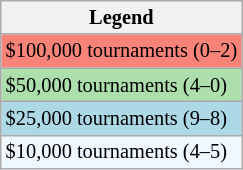<table class="wikitable" style="font-size:85%; ">
<tr>
<th>Legend</th>
</tr>
<tr style="background:#f88379;">
<td>$100,000 tournaments (0–2)</td>
</tr>
<tr style="background:#addfad;">
<td>$50,000 tournaments (4–0)</td>
</tr>
<tr style="background:lightblue;">
<td>$25,000 tournaments (9–8)</td>
</tr>
<tr style="background:#f0f8ff;">
<td>$10,000 tournaments (4–5)</td>
</tr>
</table>
